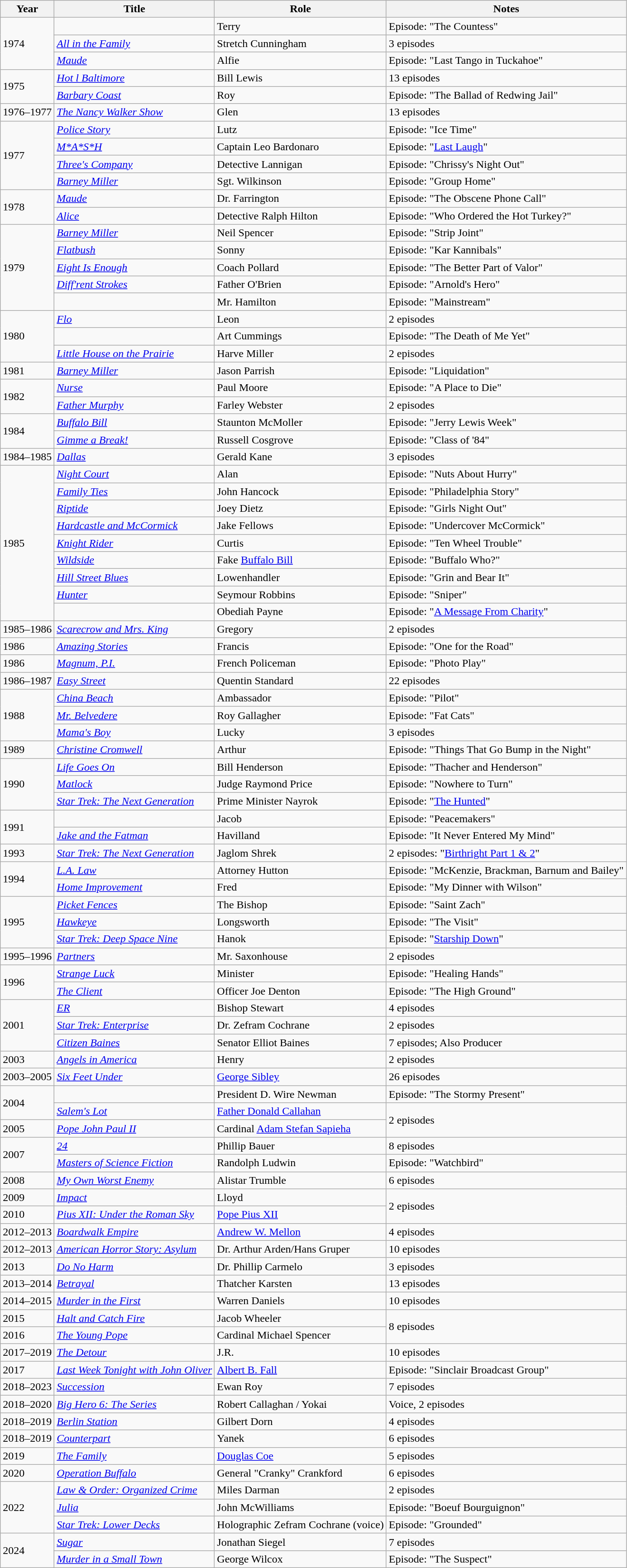<table class="wikitable sortable">
<tr>
<th>Year</th>
<th>Title</th>
<th>Role</th>
<th class="unsortable">Notes</th>
</tr>
<tr>
<td rowspan="3">1974</td>
<td><em></em></td>
<td>Terry</td>
<td>Episode: "The Countess"</td>
</tr>
<tr>
<td><em><a href='#'>All in the Family</a></em></td>
<td>Stretch Cunningham</td>
<td>3 episodes</td>
</tr>
<tr>
<td><em><a href='#'>Maude</a></em></td>
<td>Alfie</td>
<td>Episode: "Last Tango in Tuckahoe"</td>
</tr>
<tr>
<td rowspan="2">1975</td>
<td><em><a href='#'>Hot l Baltimore</a></em></td>
<td>Bill Lewis</td>
<td>13 episodes</td>
</tr>
<tr>
<td><em><a href='#'>Barbary Coast</a></em></td>
<td>Roy</td>
<td>Episode: "The Ballad of Redwing Jail"</td>
</tr>
<tr>
<td>1976–1977</td>
<td><em><a href='#'>The Nancy Walker Show</a></em></td>
<td>Glen</td>
<td>13 episodes</td>
</tr>
<tr>
<td rowspan="4">1977</td>
<td><em><a href='#'>Police Story</a></em></td>
<td>Lutz</td>
<td>Episode: "Ice Time"</td>
</tr>
<tr>
<td><em><a href='#'>M*A*S*H</a></em></td>
<td>Captain Leo Bardonaro</td>
<td>Episode: "<a href='#'>Last Laugh</a>"</td>
</tr>
<tr>
<td><em><a href='#'>Three's Company</a></em></td>
<td>Detective Lannigan</td>
<td>Episode: "Chrissy's Night Out"</td>
</tr>
<tr>
<td><em><a href='#'>Barney Miller</a></em></td>
<td>Sgt. Wilkinson</td>
<td>Episode: "Group Home"</td>
</tr>
<tr>
<td rowspan="2">1978</td>
<td><em><a href='#'>Maude</a></em></td>
<td>Dr. Farrington</td>
<td>Episode: "The Obscene Phone Call"</td>
</tr>
<tr>
<td><em><a href='#'>Alice</a></em></td>
<td>Detective Ralph Hilton</td>
<td>Episode: "Who Ordered the Hot Turkey?"</td>
</tr>
<tr>
<td rowspan="5">1979</td>
<td><em><a href='#'>Barney Miller</a></em></td>
<td>Neil Spencer</td>
<td>Episode: "Strip Joint"</td>
</tr>
<tr>
<td><em><a href='#'>Flatbush</a></em></td>
<td>Sonny</td>
<td>Episode: "Kar Kannibals"</td>
</tr>
<tr>
<td><em><a href='#'>Eight Is Enough</a></em></td>
<td>Coach Pollard</td>
<td>Episode: "The Better Part of Valor"</td>
</tr>
<tr>
<td><em><a href='#'>Diff'rent Strokes</a></em></td>
<td>Father O'Brien</td>
<td>Episode: "Arnold's Hero"</td>
</tr>
<tr>
<td><em></em></td>
<td>Mr. Hamilton</td>
<td>Episode: "Mainstream"</td>
</tr>
<tr>
<td rowspan="3">1980</td>
<td><em><a href='#'>Flo</a></em></td>
<td>Leon</td>
<td>2 episodes</td>
</tr>
<tr>
<td><em></em></td>
<td>Art Cummings</td>
<td>Episode: "The Death of Me Yet"</td>
</tr>
<tr>
<td><em><a href='#'>Little House on the Prairie</a></em></td>
<td>Harve Miller</td>
<td>2 episodes</td>
</tr>
<tr>
<td>1981</td>
<td><em><a href='#'>Barney Miller</a></em></td>
<td>Jason Parrish</td>
<td>Episode: "Liquidation"</td>
</tr>
<tr>
<td rowspan="2">1982</td>
<td><em><a href='#'>Nurse</a></em></td>
<td>Paul Moore</td>
<td>Episode: "A Place to Die"</td>
</tr>
<tr>
<td><em><a href='#'>Father Murphy</a></em></td>
<td>Farley Webster</td>
<td>2 episodes</td>
</tr>
<tr>
<td rowspan="2">1984</td>
<td><em><a href='#'>Buffalo Bill</a></em></td>
<td>Staunton McMoller</td>
<td>Episode: "Jerry Lewis Week"</td>
</tr>
<tr>
<td><em><a href='#'>Gimme a Break!</a></em></td>
<td>Russell Cosgrove</td>
<td>Episode: "Class of '84"</td>
</tr>
<tr>
<td>1984–1985</td>
<td><em><a href='#'>Dallas</a></em></td>
<td>Gerald Kane</td>
<td>3 episodes</td>
</tr>
<tr>
<td rowspan="9">1985</td>
<td><em><a href='#'>Night Court</a></em></td>
<td>Alan</td>
<td>Episode: "Nuts About Hurry"</td>
</tr>
<tr>
<td><em><a href='#'>Family Ties</a></em></td>
<td>John Hancock</td>
<td>Episode: "Philadelphia Story"</td>
</tr>
<tr>
<td><em><a href='#'>Riptide</a></em></td>
<td>Joey Dietz</td>
<td>Episode: "Girls Night Out"</td>
</tr>
<tr>
<td><em><a href='#'>Hardcastle and McCormick</a></em></td>
<td>Jake Fellows</td>
<td>Episode: "Undercover McCormick"</td>
</tr>
<tr>
<td><em><a href='#'>Knight Rider</a></em></td>
<td>Curtis</td>
<td>Episode: "Ten Wheel Trouble"</td>
</tr>
<tr>
<td><em><a href='#'>Wildside</a></em></td>
<td>Fake <a href='#'>Buffalo Bill</a></td>
<td>Episode: "Buffalo Who?"</td>
</tr>
<tr>
<td><em><a href='#'>Hill Street Blues</a></em></td>
<td>Lowenhandler</td>
<td>Episode: "Grin and Bear It"</td>
</tr>
<tr>
<td><em><a href='#'>Hunter</a></em></td>
<td>Seymour Robbins</td>
<td>Episode: "Sniper"</td>
</tr>
<tr>
<td><em></em></td>
<td>Obediah Payne</td>
<td>Episode: "<a href='#'>A Message From Charity</a>"</td>
</tr>
<tr>
<td>1985–1986</td>
<td><em><a href='#'>Scarecrow and Mrs. King</a></em></td>
<td>Gregory</td>
<td>2 episodes</td>
</tr>
<tr>
<td>1986</td>
<td><em><a href='#'>Amazing Stories</a></em></td>
<td>Francis</td>
<td>Episode: "One for the Road"</td>
</tr>
<tr>
<td>1986</td>
<td><em><a href='#'>Magnum, P.I.</a></em></td>
<td>French Policeman</td>
<td>Episode: "Photo Play"</td>
</tr>
<tr>
<td>1986–1987</td>
<td><em><a href='#'>Easy Street</a></em></td>
<td>Quentin Standard</td>
<td>22 episodes</td>
</tr>
<tr>
<td rowspan="3">1988</td>
<td><em><a href='#'>China Beach</a></em></td>
<td>Ambassador</td>
<td>Episode: "Pilot"</td>
</tr>
<tr>
<td><em><a href='#'>Mr. Belvedere</a></em></td>
<td>Roy Gallagher</td>
<td>Episode: "Fat Cats"</td>
</tr>
<tr>
<td><em><a href='#'>Mama's Boy</a></em></td>
<td>Lucky</td>
<td>3 episodes</td>
</tr>
<tr>
<td>1989</td>
<td><em><a href='#'>Christine Cromwell</a></em></td>
<td>Arthur</td>
<td>Episode: "Things That Go Bump in the Night"</td>
</tr>
<tr>
<td rowspan="3">1990</td>
<td><em><a href='#'>Life Goes On</a></em></td>
<td>Bill Henderson</td>
<td>Episode: "Thacher and Henderson"</td>
</tr>
<tr>
<td><em><a href='#'>Matlock</a></em></td>
<td>Judge Raymond Price</td>
<td>Episode: "Nowhere to Turn"</td>
</tr>
<tr>
<td><em><a href='#'>Star Trek: The Next Generation</a></em></td>
<td>Prime Minister Nayrok</td>
<td>Episode: "<a href='#'>The Hunted</a>"</td>
</tr>
<tr>
<td rowspan="2">1991</td>
<td><em></em></td>
<td>Jacob</td>
<td>Episode: "Peacemakers"</td>
</tr>
<tr>
<td><em><a href='#'>Jake and the Fatman</a></em></td>
<td>Havilland</td>
<td>Episode: "It Never Entered My Mind"</td>
</tr>
<tr>
<td>1993</td>
<td><em><a href='#'>Star Trek: The Next Generation</a></em></td>
<td>Jaglom Shrek</td>
<td>2 episodes: "<a href='#'>Birthright Part 1 & 2</a>"</td>
</tr>
<tr>
<td rowspan="2">1994</td>
<td><em><a href='#'>L.A. Law</a></em></td>
<td>Attorney Hutton</td>
<td>Episode: "McKenzie, Brackman, Barnum and Bailey"</td>
</tr>
<tr>
<td><em><a href='#'>Home Improvement</a></em></td>
<td>Fred</td>
<td>Episode: "My Dinner with Wilson"</td>
</tr>
<tr>
<td rowspan="3">1995</td>
<td><em><a href='#'>Picket Fences</a></em></td>
<td>The Bishop</td>
<td>Episode: "Saint Zach"</td>
</tr>
<tr>
<td><em><a href='#'>Hawkeye</a></em></td>
<td>Longsworth</td>
<td>Episode: "The Visit"</td>
</tr>
<tr>
<td><em><a href='#'>Star Trek: Deep Space Nine</a></em></td>
<td>Hanok</td>
<td>Episode: "<a href='#'>Starship Down</a>"</td>
</tr>
<tr>
<td>1995–1996</td>
<td><em><a href='#'>Partners</a></em></td>
<td>Mr. Saxonhouse</td>
<td>2 episodes</td>
</tr>
<tr>
<td rowspan="2">1996</td>
<td><em><a href='#'>Strange Luck</a></em></td>
<td>Minister</td>
<td>Episode: "Healing Hands"</td>
</tr>
<tr>
<td><em><a href='#'>The Client</a></em></td>
<td>Officer Joe Denton</td>
<td>Episode: "The High Ground"</td>
</tr>
<tr>
<td rowspan="3">2001</td>
<td><em><a href='#'>ER</a></em></td>
<td>Bishop Stewart</td>
<td>4 episodes</td>
</tr>
<tr>
<td><em><a href='#'>Star Trek: Enterprise</a></em></td>
<td>Dr. Zefram Cochrane</td>
<td>2 episodes</td>
</tr>
<tr>
<td><em><a href='#'>Citizen Baines</a></em></td>
<td>Senator Elliot Baines</td>
<td>7 episodes; Also Producer</td>
</tr>
<tr>
<td>2003</td>
<td><em><a href='#'>Angels in America</a></em></td>
<td>Henry</td>
<td>2 episodes</td>
</tr>
<tr>
<td>2003–2005</td>
<td><em><a href='#'>Six Feet Under</a></em></td>
<td><a href='#'>George Sibley</a></td>
<td>26 episodes</td>
</tr>
<tr>
<td rowspan="2">2004</td>
<td><em></em></td>
<td>President D. Wire Newman</td>
<td>Episode: "The Stormy Present"</td>
</tr>
<tr>
<td><em><a href='#'>Salem's Lot</a></em></td>
<td><a href='#'>Father Donald Callahan</a></td>
<td rowspan="2">2 episodes</td>
</tr>
<tr>
<td>2005</td>
<td><em><a href='#'>Pope John Paul II</a></em></td>
<td>Cardinal <a href='#'>Adam Stefan Sapieha</a></td>
</tr>
<tr>
<td rowspan="2">2007</td>
<td><em><a href='#'>24</a></em></td>
<td>Phillip Bauer</td>
<td>8 episodes</td>
</tr>
<tr>
<td><em><a href='#'>Masters of Science Fiction</a></em></td>
<td>Randolph Ludwin</td>
<td>Episode: "Watchbird"</td>
</tr>
<tr>
<td>2008</td>
<td><em><a href='#'>My Own Worst Enemy</a></em></td>
<td>Alistar Trumble</td>
<td>6 episodes</td>
</tr>
<tr>
<td>2009</td>
<td><em><a href='#'>Impact</a></em></td>
<td>Lloyd</td>
<td rowspan="2">2 episodes</td>
</tr>
<tr>
<td>2010</td>
<td><em><a href='#'>Pius XII: Under the Roman Sky</a></em></td>
<td><a href='#'>Pope Pius XII</a></td>
</tr>
<tr>
<td>2012–2013</td>
<td><em><a href='#'>Boardwalk Empire</a></em></td>
<td><a href='#'>Andrew W. Mellon</a></td>
<td>4 episodes</td>
</tr>
<tr>
<td>2012–2013</td>
<td><em><a href='#'>American Horror Story: Asylum</a></em></td>
<td>Dr. Arthur Arden/Hans Gruper</td>
<td>10 episodes</td>
</tr>
<tr>
<td>2013</td>
<td><em><a href='#'>Do No Harm</a></em></td>
<td>Dr. Phillip Carmelo</td>
<td>3 episodes</td>
</tr>
<tr>
<td>2013–2014</td>
<td><em><a href='#'>Betrayal</a></em></td>
<td>Thatcher Karsten</td>
<td>13 episodes</td>
</tr>
<tr>
<td>2014–2015</td>
<td><em><a href='#'>Murder in the First</a></em></td>
<td>Warren Daniels</td>
<td>10 episodes</td>
</tr>
<tr>
<td>2015</td>
<td><em><a href='#'>Halt and Catch Fire</a></em></td>
<td>Jacob Wheeler</td>
<td rowspan="2">8 episodes</td>
</tr>
<tr>
<td>2016</td>
<td><em><a href='#'>The Young Pope</a></em></td>
<td>Cardinal Michael Spencer</td>
</tr>
<tr>
<td>2017–2019</td>
<td><em><a href='#'>The Detour</a></em></td>
<td>J.R.</td>
<td>10 episodes</td>
</tr>
<tr>
<td>2017</td>
<td><em><a href='#'>Last Week Tonight with John Oliver</a></em></td>
<td><a href='#'>Albert B. Fall</a></td>
<td>Episode: "Sinclair Broadcast Group"</td>
</tr>
<tr>
<td>2018–2023</td>
<td><em><a href='#'>Succession</a></em></td>
<td>Ewan Roy</td>
<td>7 episodes</td>
</tr>
<tr>
<td>2018–2020</td>
<td><em><a href='#'>Big Hero 6: The Series</a></em></td>
<td>Robert Callaghan / Yokai</td>
<td>Voice, 2 episodes</td>
</tr>
<tr>
<td>2018–2019</td>
<td><em><a href='#'>Berlin Station</a></em></td>
<td>Gilbert Dorn</td>
<td>4 episodes</td>
</tr>
<tr>
<td>2018–2019</td>
<td><em><a href='#'>Counterpart</a></em></td>
<td>Yanek</td>
<td>6 episodes</td>
</tr>
<tr>
<td>2019</td>
<td><em><a href='#'>The Family</a></em></td>
<td><a href='#'>Douglas Coe</a></td>
<td>5 episodes</td>
</tr>
<tr>
<td>2020</td>
<td><em><a href='#'>Operation Buffalo</a></em></td>
<td>General "Cranky" Crankford</td>
<td>6 episodes</td>
</tr>
<tr>
<td rowspan="3">2022</td>
<td><em><a href='#'>Law & Order: Organized Crime</a></em></td>
<td>Miles Darman</td>
<td>2 episodes</td>
</tr>
<tr>
<td><em><a href='#'>Julia</a></em></td>
<td>John McWilliams</td>
<td>Episode: "Boeuf Bourguignon"</td>
</tr>
<tr>
<td><em><a href='#'>Star Trek: Lower Decks</a></em></td>
<td>Holographic Zefram Cochrane (voice)</td>
<td>Episode: "Grounded"</td>
</tr>
<tr>
<td rowspan="2">2024</td>
<td><em><a href='#'>Sugar</a></em></td>
<td>Jonathan Siegel</td>
<td>7 episodes</td>
</tr>
<tr>
<td><em><a href='#'>Murder in a Small Town</a></em></td>
<td>George Wilcox</td>
<td>Episode: "The Suspect"</td>
</tr>
</table>
